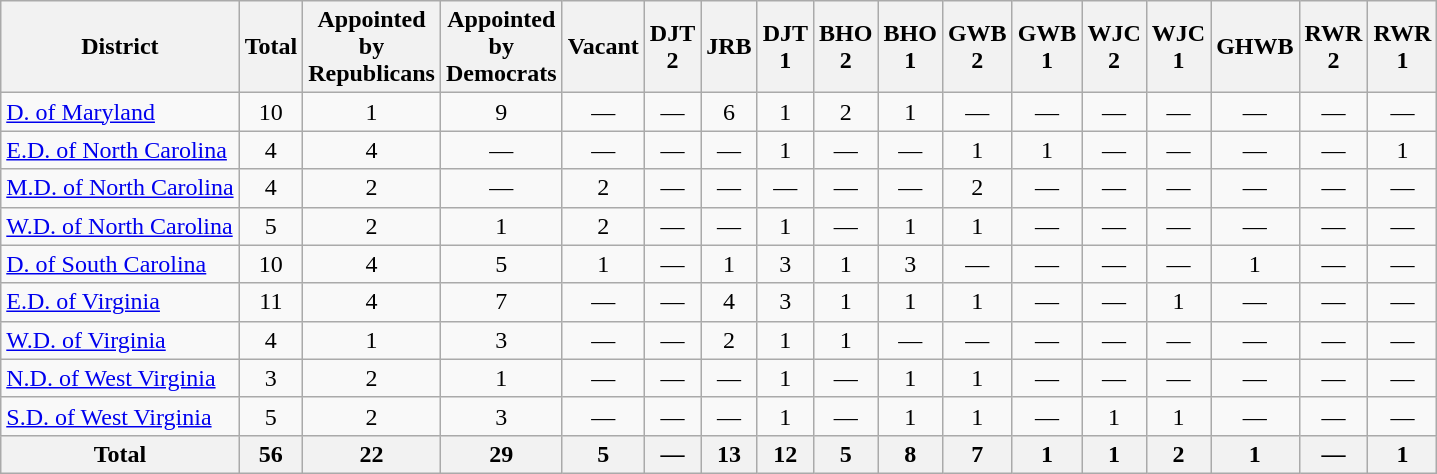<table class="wikitable" style="text-align:center;">
<tr>
<th>District</th>
<th>Total</th>
<th>Appointed<br>by<br>Republicans</th>
<th>Appointed<br>by<br>Democrats</th>
<th>Vacant</th>
<th>DJT<br>2</th>
<th>JRB</th>
<th>DJT<br>1</th>
<th>BHO<br>2</th>
<th>BHO<br>1</th>
<th>GWB<br>2</th>
<th>GWB<br>1</th>
<th>WJC<br>2</th>
<th>WJC<br>1</th>
<th>GHWB</th>
<th>RWR<br>2</th>
<th>RWR<br>1</th>
</tr>
<tr>
<td style="text-align:left;"><a href='#'>D. of Maryland</a></td>
<td>10</td>
<td>1</td>
<td>9</td>
<td>—</td>
<td>—</td>
<td>6</td>
<td>1</td>
<td>2</td>
<td>1</td>
<td>—</td>
<td>—</td>
<td>—</td>
<td>—</td>
<td>—</td>
<td>—</td>
<td>—</td>
</tr>
<tr>
<td style="text-align:left;"><a href='#'>E.D. of North Carolina</a></td>
<td>4</td>
<td>4</td>
<td>—</td>
<td>—</td>
<td>—</td>
<td>—</td>
<td>1</td>
<td>—</td>
<td>—</td>
<td>1</td>
<td>1</td>
<td>—</td>
<td>—</td>
<td>—</td>
<td>—</td>
<td>1</td>
</tr>
<tr>
<td style="text-align:left;"><a href='#'>M.D. of North Carolina</a></td>
<td>4</td>
<td>2</td>
<td>—</td>
<td>2</td>
<td>—</td>
<td>—</td>
<td>—</td>
<td>—</td>
<td>—</td>
<td>2</td>
<td>—</td>
<td>—</td>
<td>—</td>
<td>—</td>
<td>—</td>
<td>—</td>
</tr>
<tr>
<td style="text-align:left;"><a href='#'>W.D. of North Carolina</a></td>
<td>5</td>
<td>2</td>
<td>1</td>
<td>2</td>
<td>—</td>
<td>—</td>
<td>1</td>
<td>—</td>
<td>1</td>
<td>1</td>
<td>—</td>
<td>—</td>
<td>—</td>
<td>—</td>
<td>—</td>
<td>—</td>
</tr>
<tr>
<td style="text-align:left;"><a href='#'>D. of South Carolina</a></td>
<td>10</td>
<td>4</td>
<td>5</td>
<td>1</td>
<td>—</td>
<td>1</td>
<td>3</td>
<td>1</td>
<td>3</td>
<td>—</td>
<td>—</td>
<td>—</td>
<td>—</td>
<td>1</td>
<td>—</td>
<td>—</td>
</tr>
<tr>
<td style="text-align:left;"><a href='#'>E.D. of Virginia</a></td>
<td>11</td>
<td>4</td>
<td>7</td>
<td>—</td>
<td>—</td>
<td>4</td>
<td>3</td>
<td>1</td>
<td>1</td>
<td>1</td>
<td>—</td>
<td>—</td>
<td>1</td>
<td>—</td>
<td>—</td>
<td>—</td>
</tr>
<tr>
<td style="text-align:left;"><a href='#'>W.D. of Virginia</a></td>
<td>4</td>
<td>1</td>
<td>3</td>
<td>—</td>
<td>—</td>
<td>2</td>
<td>1</td>
<td>1</td>
<td>—</td>
<td>—</td>
<td>—</td>
<td>—</td>
<td>—</td>
<td>—</td>
<td>—</td>
<td>—</td>
</tr>
<tr>
<td style="text-align:left;"><a href='#'>N.D. of West Virginia</a></td>
<td>3</td>
<td>2</td>
<td>1</td>
<td>—</td>
<td>—</td>
<td>—</td>
<td>1</td>
<td>—</td>
<td>1</td>
<td>1</td>
<td>—</td>
<td>—</td>
<td>—</td>
<td>—</td>
<td>—</td>
<td>—</td>
</tr>
<tr>
<td style="text-align:left;"><a href='#'>S.D. of West Virginia</a></td>
<td>5</td>
<td>2</td>
<td>3</td>
<td>—</td>
<td>—</td>
<td>—</td>
<td>1</td>
<td>—</td>
<td>1</td>
<td>1</td>
<td>—</td>
<td>1</td>
<td>1</td>
<td>—</td>
<td>—</td>
<td>—</td>
</tr>
<tr>
<th>Total</th>
<th>56</th>
<th>22</th>
<th>29</th>
<th>5</th>
<th>—</th>
<th>13</th>
<th>12</th>
<th>5</th>
<th>8</th>
<th>7</th>
<th>1</th>
<th>1</th>
<th>2</th>
<th>1</th>
<th>—</th>
<th>1</th>
</tr>
</table>
